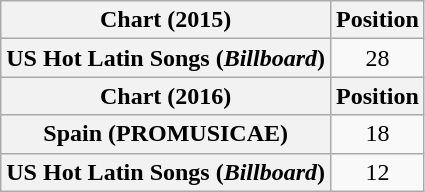<table class="wikitable plainrowheaders" style="text-align:center;">
<tr>
<th scope="col">Chart (2015)</th>
<th scope="col">Position</th>
</tr>
<tr>
<th scope="row">US Hot Latin Songs (<em>Billboard</em>)</th>
<td>28</td>
</tr>
<tr>
<th scope="col">Chart (2016)</th>
<th scope="col">Position</th>
</tr>
<tr>
<th scope="row">Spain (PROMUSICAE)</th>
<td>18</td>
</tr>
<tr>
<th scope="row">US Hot Latin Songs (<em>Billboard</em>)</th>
<td>12</td>
</tr>
</table>
